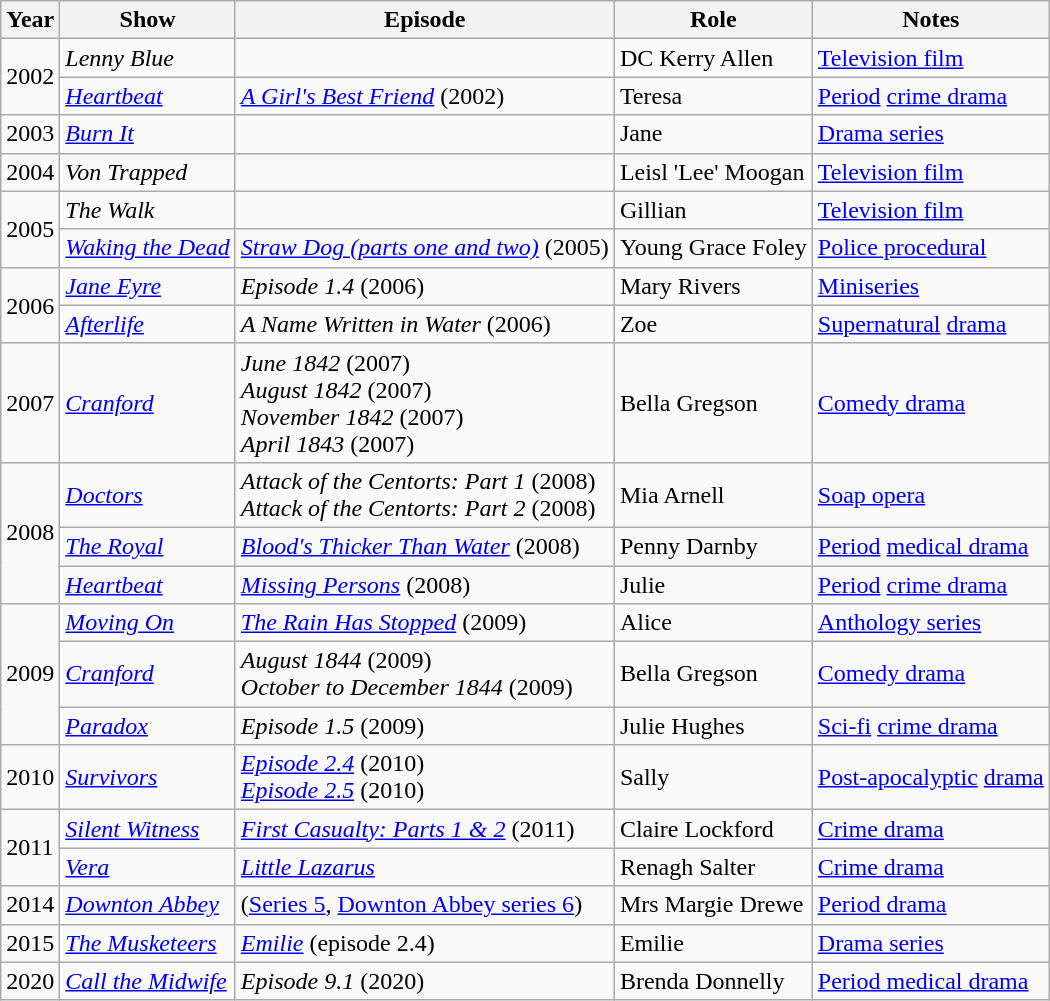<table class="wikitable">
<tr>
<th>Year</th>
<th>Show</th>
<th>Episode</th>
<th>Role</th>
<th>Notes</th>
</tr>
<tr>
<td rowspan=2>2002</td>
<td><em>Lenny Blue</em></td>
<td></td>
<td>DC Kerry Allen</td>
<td><a href='#'>Television film</a></td>
</tr>
<tr>
<td><em><a href='#'>Heartbeat</a></em></td>
<td><em><a href='#'>A Girl's Best Friend</a></em> (2002)</td>
<td>Teresa</td>
<td><a href='#'>Period</a> <a href='#'>crime drama</a></td>
</tr>
<tr>
<td rowspan=1>2003</td>
<td><em><a href='#'>Burn It</a></em></td>
<td></td>
<td>Jane</td>
<td><a href='#'>Drama series</a></td>
</tr>
<tr>
<td rowspan=1>2004</td>
<td><em>Von Trapped</em></td>
<td></td>
<td>Leisl 'Lee' Moogan</td>
<td><a href='#'>Television film</a></td>
</tr>
<tr>
<td rowspan=2>2005</td>
<td><em>The Walk</em></td>
<td></td>
<td>Gillian</td>
<td><a href='#'>Television film</a></td>
</tr>
<tr>
<td><em><a href='#'>Waking the Dead</a></em></td>
<td><em><a href='#'>Straw Dog (parts one and two)</a></em> (2005)</td>
<td>Young Grace Foley</td>
<td><a href='#'>Police procedural</a></td>
</tr>
<tr>
<td rowspan=2>2006</td>
<td><em><a href='#'>Jane Eyre</a></em></td>
<td><em>Episode 1.4</em> (2006)</td>
<td>Mary Rivers</td>
<td><a href='#'>Miniseries</a></td>
</tr>
<tr>
<td><em><a href='#'>Afterlife</a></em></td>
<td><em>A Name Written in Water </em> (2006)</td>
<td>Zoe</td>
<td><a href='#'>Supernatural</a> <a href='#'>drama</a></td>
</tr>
<tr>
<td rowspan=1>2007</td>
<td><em><a href='#'>Cranford</a></em></td>
<td><em>June 1842</em> (2007)<br><em>August 1842</em> (2007)<br><em>November 1842</em> (2007)<br><em>April 1843 </em> (2007)</td>
<td>Bella Gregson</td>
<td><a href='#'>Comedy drama</a></td>
</tr>
<tr>
<td rowspan=3>2008</td>
<td><em><a href='#'>Doctors</a></em></td>
<td><em>Attack of the Centorts: Part 1</em> (2008)<br><em>Attack of the Centorts: Part 2</em> (2008)</td>
<td>Mia Arnell</td>
<td><a href='#'>Soap opera</a></td>
</tr>
<tr>
<td><em><a href='#'>The Royal</a></em></td>
<td><em><a href='#'>Blood's Thicker Than Water</a></em> (2008)</td>
<td>Penny Darnby</td>
<td><a href='#'>Period</a> <a href='#'>medical drama</a></td>
</tr>
<tr>
<td><em><a href='#'>Heartbeat</a></em></td>
<td><em><a href='#'>Missing Persons</a></em> (2008)</td>
<td>Julie</td>
<td><a href='#'>Period</a> <a href='#'>crime drama</a></td>
</tr>
<tr>
<td rowspan=3>2009</td>
<td><em><a href='#'>Moving On</a></em></td>
<td><em><a href='#'>The Rain Has Stopped</a></em> (2009)</td>
<td>Alice</td>
<td><a href='#'>Anthology series</a></td>
</tr>
<tr>
<td><em><a href='#'>Cranford</a></em></td>
<td><em>August 1844</em> (2009)<br><em>October to December 1844</em> (2009)</td>
<td>Bella Gregson</td>
<td><a href='#'>Comedy drama</a></td>
</tr>
<tr>
<td><em><a href='#'>Paradox</a></em></td>
<td><em>Episode 1.5</em> (2009)</td>
<td>Julie Hughes</td>
<td><a href='#'>Sci-fi</a> <a href='#'>crime drama</a></td>
</tr>
<tr>
<td rowspan=1>2010</td>
<td><em><a href='#'>Survivors</a></em></td>
<td><em><a href='#'>Episode 2.4</a></em> (2010)<br><em><a href='#'>Episode 2.5</a></em> (2010)</td>
<td>Sally</td>
<td><a href='#'>Post-apocalyptic</a> <a href='#'>drama</a></td>
</tr>
<tr>
<td rowspan=2>2011</td>
<td><em><a href='#'>Silent Witness</a></em></td>
<td><em><a href='#'>First Casualty: Parts 1 & 2</a></em> (2011)</td>
<td>Claire Lockford</td>
<td><a href='#'>Crime drama</a></td>
</tr>
<tr>
<td><em><a href='#'>Vera</a></em></td>
<td><em><a href='#'>Little Lazarus</a></em></td>
<td>Renagh Salter</td>
<td><a href='#'>Crime drama</a></td>
</tr>
<tr>
<td rowspan=1>2014</td>
<td><em><a href='#'>Downton Abbey</a></em></td>
<td>(<a href='#'>Series 5</a>, <a href='#'>Downton Abbey series 6</a>)</td>
<td>Mrs Margie Drewe</td>
<td><a href='#'>Period drama</a></td>
</tr>
<tr>
<td rowspan=1>2015</td>
<td><em><a href='#'>The Musketeers</a></em></td>
<td><em><a href='#'>Emilie</a></em> (episode 2.4)</td>
<td>Emilie</td>
<td><a href='#'>Drama series</a></td>
</tr>
<tr>
<td rowspan=1>2020</td>
<td><em><a href='#'>Call the Midwife</a></em></td>
<td><em>Episode 9.1</em> (2020)</td>
<td>Brenda Donnelly</td>
<td><a href='#'>Period medical drama</a></td>
</tr>
</table>
